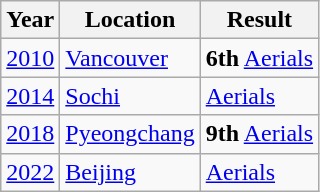<table class="wikitable">
<tr>
<th>Year</th>
<th>Location</th>
<th>Result</th>
</tr>
<tr>
<td><a href='#'>2010</a></td>
<td> <a href='#'>Vancouver</a></td>
<td><strong>6th</strong> <a href='#'>Aerials</a></td>
</tr>
<tr>
<td><a href='#'>2014</a></td>
<td> <a href='#'>Sochi</a></td>
<td> <a href='#'>Aerials</a></td>
</tr>
<tr>
<td><a href='#'>2018</a></td>
<td> <a href='#'>Pyeongchang</a></td>
<td><strong>9th</strong> <a href='#'>Aerials</a></td>
</tr>
<tr>
<td><a href='#'>2022</a></td>
<td> <a href='#'>Beijing</a></td>
<td> <a href='#'>Aerials</a></td>
</tr>
</table>
